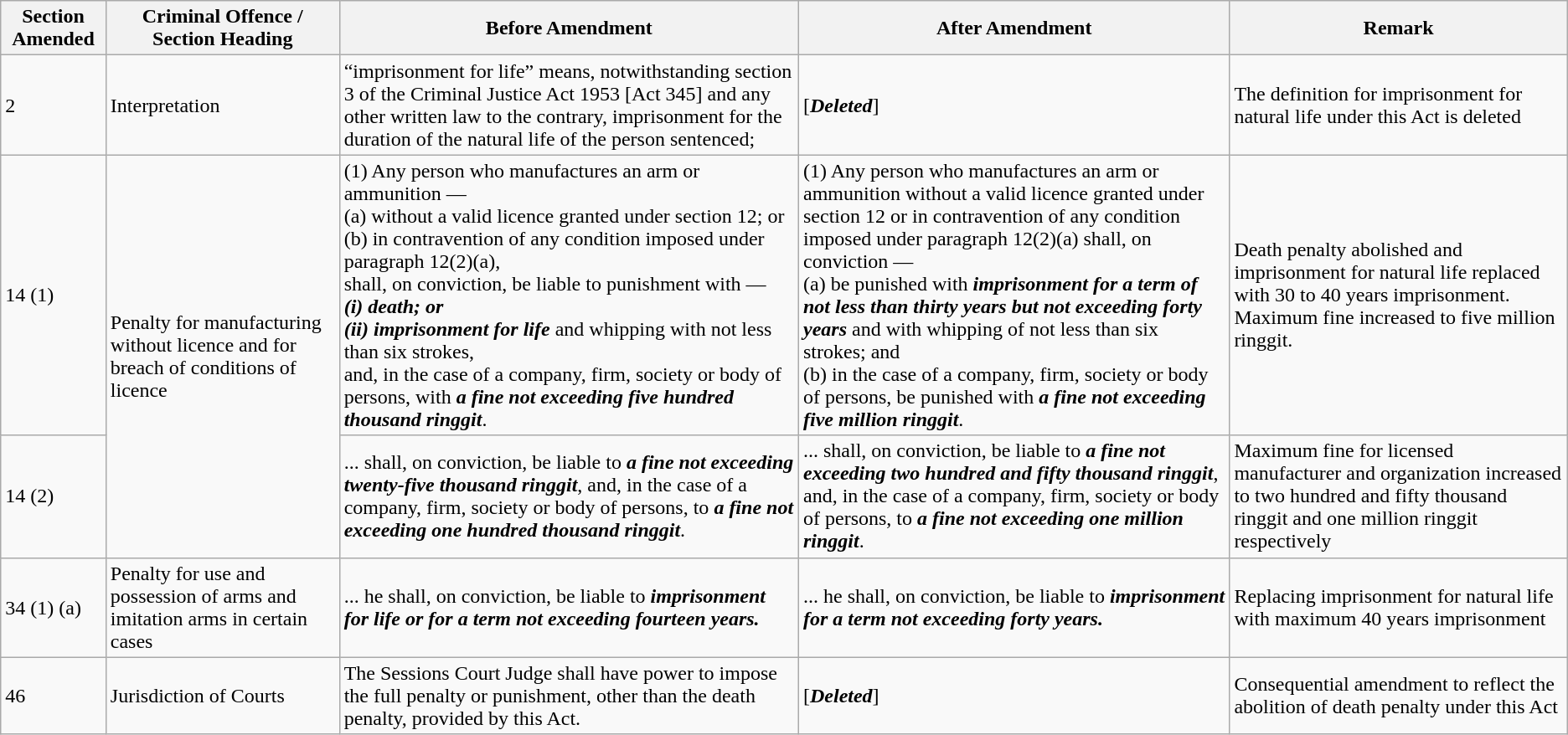<table class="wikitable">
<tr>
<th>Section Amended</th>
<th>Criminal Offence / Section Heading</th>
<th>Before Amendment</th>
<th>After Amendment</th>
<th>Remark</th>
</tr>
<tr>
<td>2</td>
<td>Interpretation</td>
<td>“imprisonment for life” means, notwithstanding section 3 of the Criminal Justice Act 1953 [Act 345] and any other written law to the contrary, imprisonment for the duration of the natural life of the person sentenced;</td>
<td>[<strong><em>Deleted</em></strong>]</td>
<td>The definition for imprisonment for natural life under this Act is deleted</td>
</tr>
<tr>
<td>14 (1)</td>
<td rowspan="2">Penalty for manufacturing without licence and for breach of conditions of licence</td>
<td>(1) Any person who manufactures an arm or ammunition —<br>(a) without a valid licence granted under section 12; or<br>(b) in contravention of any condition imposed under paragraph 12(2)(a),<br>shall, on conviction, be liable to punishment with —<br><strong><em>(i) death; or</em></strong><br><strong><em>(ii) imprisonment for life</em></strong> and whipping with not less than six strokes,<br>and, in the case of a company, firm, society or body of persons, with <strong><em>a fine not exceeding five hundred thousand ringgit</em></strong>.</td>
<td>(1) Any person who manufactures an arm or ammunition without a valid licence granted under section 12 or in contravention of any condition imposed under paragraph 12(2)(a) shall, on conviction —<br>(a) be punished with <strong><em>imprisonment for a term of not less than thirty years but not exceeding forty years</em></strong> and with whipping of not less than six strokes; and<br>(b) in the case of a company, firm, society or body of persons, be punished with <strong><em>a fine not exceeding five million ringgit</em></strong>.</td>
<td>Death penalty abolished and imprisonment for natural life replaced with 30 to 40 years imprisonment.<br>Maximum fine increased to five million ringgit.</td>
</tr>
<tr>
<td>14 (2)</td>
<td>... shall, on conviction, be liable to <strong><em>a fine not exceeding twenty-five thousand ringgit</em></strong>, and, in the case of a company, firm, society or body of persons, to <strong><em>a fine not exceeding one hundred thousand ringgit</em></strong>.</td>
<td>... shall, on conviction, be liable to <strong><em>a fine not exceeding two hundred and fifty thousand ringgit</em></strong>, and, in the case of a company, firm, society or body of persons, to <strong><em>a fine not exceeding one million ringgit</em></strong>.</td>
<td>Maximum fine for licensed manufacturer and organization increased to two hundred and fifty thousand ringgit and one million ringgit respectively</td>
</tr>
<tr>
<td>34 (1) (a)</td>
<td>Penalty for use and possession of arms and imitation arms in certain cases</td>
<td>... he shall, on conviction, be liable to <strong><em>imprisonment for life or for a term not exceeding fourteen years.</em></strong></td>
<td>... he shall, on conviction, be liable to <strong><em>imprisonment for a term not exceeding forty years.</em></strong></td>
<td>Replacing imprisonment for natural life with maximum 40 years imprisonment</td>
</tr>
<tr>
<td>46</td>
<td>Jurisdiction of Courts</td>
<td>The Sessions Court Judge shall have power to impose the full penalty or punishment, other than the death penalty, provided by this Act.</td>
<td>[<strong><em>Deleted</em></strong>]</td>
<td>Consequential amendment to reflect the abolition of death penalty under this Act</td>
</tr>
</table>
